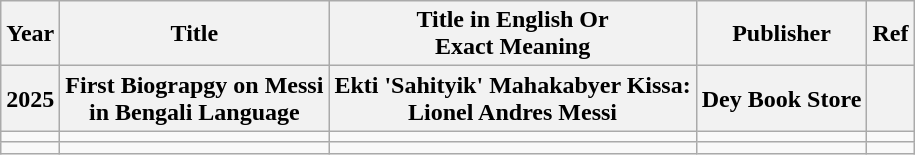<table class="wikitable">
<tr>
<th>Year</th>
<th>Title</th>
<th>Title in English Or<br>Exact Meaning</th>
<th>Publisher</th>
<th>Ref</th>
</tr>
<tr>
<th>2025</th>
<th>First Biograpgy on Messi<br>in Bengali Language</th>
<th>Ekti 'Sahityik' Mahakabyer Kissa:<br>Lionel Andres Messi</th>
<th>Dey Book Store</th>
<th></th>
</tr>
<tr>
<td></td>
<td></td>
<td></td>
<td></td>
<td></td>
</tr>
<tr>
<td></td>
<td></td>
<td></td>
<td></td>
<td></td>
</tr>
</table>
